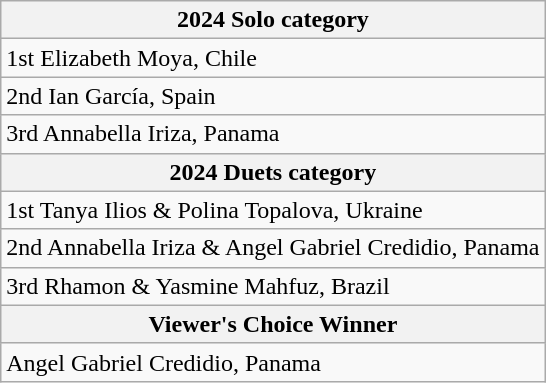<table class="wikitable" style="float:left; margin-right:1em">
<tr>
<th>2024 Solo category</th>
</tr>
<tr>
<td>1st Elizabeth Moya, Chile</td>
</tr>
<tr>
<td>2nd Ian García, Spain</td>
</tr>
<tr>
<td>3rd Annabella Iriza, Panama</td>
</tr>
<tr>
<th>2024 Duets category</th>
</tr>
<tr>
<td>1st Tanya Ilios & Polina Topalova, Ukraine</td>
</tr>
<tr>
<td>2nd Annabella Iriza & Angel Gabriel Credidio, Panama</td>
</tr>
<tr>
<td>3rd Rhamon & Yasmine Mahfuz, Brazil</td>
</tr>
<tr>
<th>Viewer's Choice Winner</th>
</tr>
<tr>
<td>Angel Gabriel Credidio, Panama</td>
</tr>
</table>
